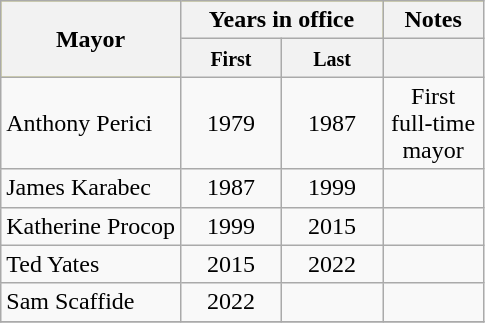<table class="wikitable">
<tr bgcolor=#CCCCCC" style="text-align:center;">
<th style="text-align:center;" rowspan="2">Mayor</th>
<th style="text-align:center;" colspan="2">Years in office</th>
<th style="text-align:center;" colspan="2">Notes</th>
</tr>
<tr>
<th width="60"><small>First</small></th>
<th width="60"><small>Last</small></th>
<th width="60"></th>
</tr>
<tr>
<td align="left">Anthony Perici</td>
<td style="text-align:center;">1979</td>
<td style="text-align:center;">1987</td>
<td style="text-align:center;">First full-time mayor</td>
</tr>
<tr>
<td align="left">James Karabec</td>
<td style="text-align:center;">1987</td>
<td style="text-align:center;">1999</td>
<td style="text-align:center;"></td>
</tr>
<tr>
<td align="left">Katherine Procop</td>
<td style="text-align:center;">1999</td>
<td style="text-align:center;">2015</td>
<td style="text-align:center;"></td>
</tr>
<tr>
<td align="left">Ted Yates</td>
<td style="text-align:center;">2015</td>
<td style="text-align:center;">2022</td>
<td style="text-align:center;"></td>
</tr>
<tr>
<td>Sam Scaffide</td>
<td style="text-align:center;">2022</td>
<td></td>
<td></td>
</tr>
<tr>
</tr>
</table>
